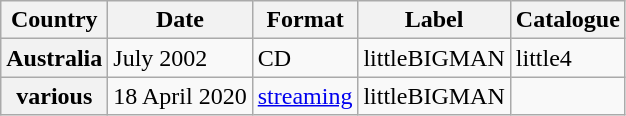<table class="wikitable plainrowheaders">
<tr>
<th scope="col">Country</th>
<th scope="col">Date</th>
<th scope="col">Format</th>
<th scope="col">Label</th>
<th scope="col">Catalogue</th>
</tr>
<tr>
<th scope="row">Australia</th>
<td>July 2002</td>
<td>CD</td>
<td>littleBIGMAN</td>
<td>little4</td>
</tr>
<tr>
<th scope="row">various</th>
<td>18 April 2020</td>
<td><a href='#'>streaming</a></td>
<td>littleBIGMAN</td>
<td></td>
</tr>
</table>
